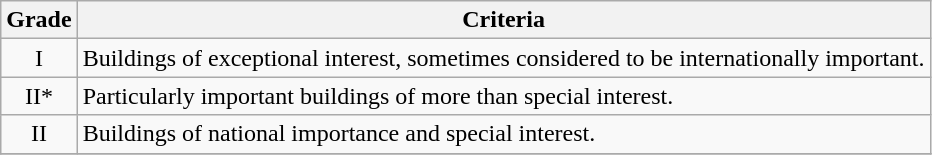<table class="wikitable" border="1">
<tr>
<th>Grade</th>
<th>Criteria</th>
</tr>
<tr>
<td align="center" >I</td>
<td>Buildings of exceptional interest, sometimes considered to be internationally important.</td>
</tr>
<tr>
<td align="center" >II*</td>
<td>Particularly important buildings of more than special interest.</td>
</tr>
<tr>
<td align="center" >II</td>
<td>Buildings of national importance and special interest.</td>
</tr>
<tr>
</tr>
</table>
